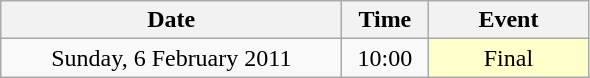<table class = "wikitable" style="text-align:center;">
<tr>
<th width=220>Date</th>
<th width=50>Time</th>
<th width=100>Event</th>
</tr>
<tr>
<td>Sunday, 6 February 2011</td>
<td>10:00</td>
<td bgcolor=ffffcc>Final</td>
</tr>
</table>
